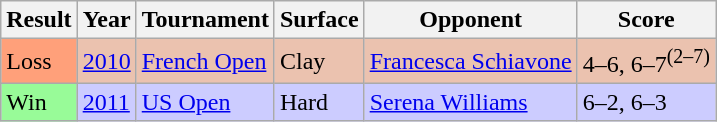<table class="sortable wikitable">
<tr>
<th>Result</th>
<th>Year</th>
<th>Tournament</th>
<th>Surface</th>
<th>Opponent</th>
<th class="unsortable">Score</th>
</tr>
<tr bgcolor=EBC2AF>
<td bgcolor=FFA07A>Loss</td>
<td><a href='#'>2010</a></td>
<td><a href='#'>French Open</a></td>
<td>Clay</td>
<td> <a href='#'>Francesca Schiavone</a></td>
<td>4–6, 6–7<sup>(2–7)</sup></td>
</tr>
<tr bgcolor=ccccff>
<td bgcolor=98fb98>Win</td>
<td><a href='#'>2011</a></td>
<td><a href='#'>US Open</a></td>
<td>Hard</td>
<td> <a href='#'>Serena Williams</a></td>
<td>6–2, 6–3</td>
</tr>
</table>
